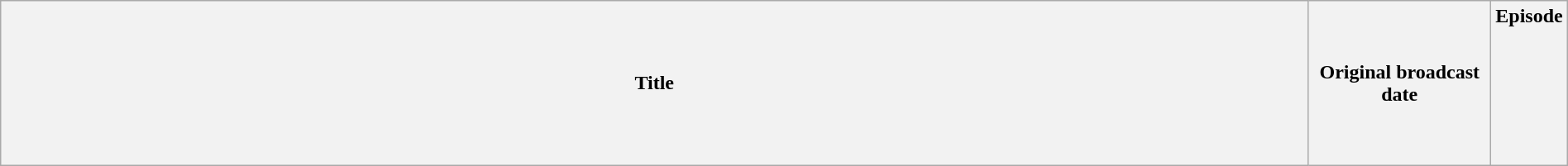<table class="wikitable plainrowheaders" style="width:100%; margin:auto;">
<tr>
<th>Title</th>
<th width="140">Original broadcast date</th>
<th width="40">Episode<br><br>

<br><br><br><br><br>







</th>
</tr>
</table>
